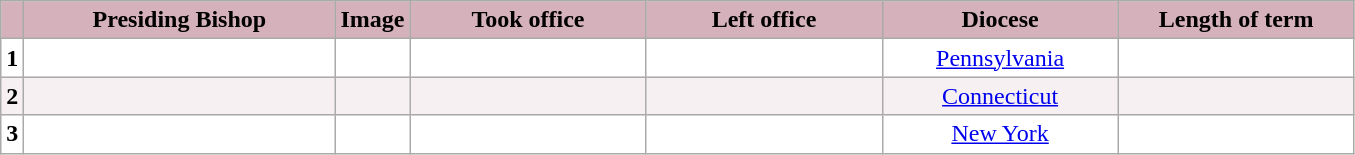<table class="sortable wikitable" style="text-align: center;">
<tr>
<th style="background-color: #D4B1BB;"></th>
<th style="background-color: #D4B1BB;" width=200px>Presiding Bishop</th>
<th class="unsortable" style="background-color: #D4B1BB;">Image</th>
<th style="background-color: #D4B1BB;" width=150px>Took office</th>
<th style="background-color: #D4B1BB;" width=150px>Left office</th>
<th style="background-color: #D4B1BB;" width=150px>Diocese</th>
<th style="background-color: #D4B1BB;" width=150px>Length of term</th>
</tr>
<tr style="background-color: white;">
<td><strong>1</strong></td>
<td><strong></strong></td>
<td></td>
<td></td>
<td></td>
<td><a href='#'>Pennsylvania</a></td>
<td></td>
</tr>
<tr style="background-color: #F7F0F2;">
<td><strong>2</strong></td>
<td><strong></strong></td>
<td></td>
<td></td>
<td></td>
<td><a href='#'>Connecticut</a></td>
<td></td>
</tr>
<tr style="background-color: white;">
<td><strong>3</strong></td>
<td><strong></strong></td>
<td></td>
<td></td>
<td></td>
<td><a href='#'>New York</a></td>
<td></td>
</tr>
</table>
